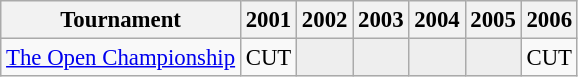<table class="wikitable" style="font-size:95%;text-align:center;">
<tr>
<th>Tournament</th>
<th>2001</th>
<th>2002</th>
<th>2003</th>
<th>2004</th>
<th>2005</th>
<th>2006</th>
</tr>
<tr>
<td align=left><a href='#'>The Open Championship</a></td>
<td>CUT</td>
<td style="background:#eeeeee;"></td>
<td style="background:#eeeeee;"></td>
<td style="background:#eeeeee;"></td>
<td style="background:#eeeeee;"></td>
<td>CUT</td>
</tr>
</table>
